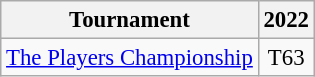<table class="wikitable" style="font-size:95%;text-align:center;">
<tr>
<th>Tournament</th>
<th>2022</th>
</tr>
<tr>
<td align=left><a href='#'>The Players Championship</a></td>
<td>T63</td>
</tr>
</table>
